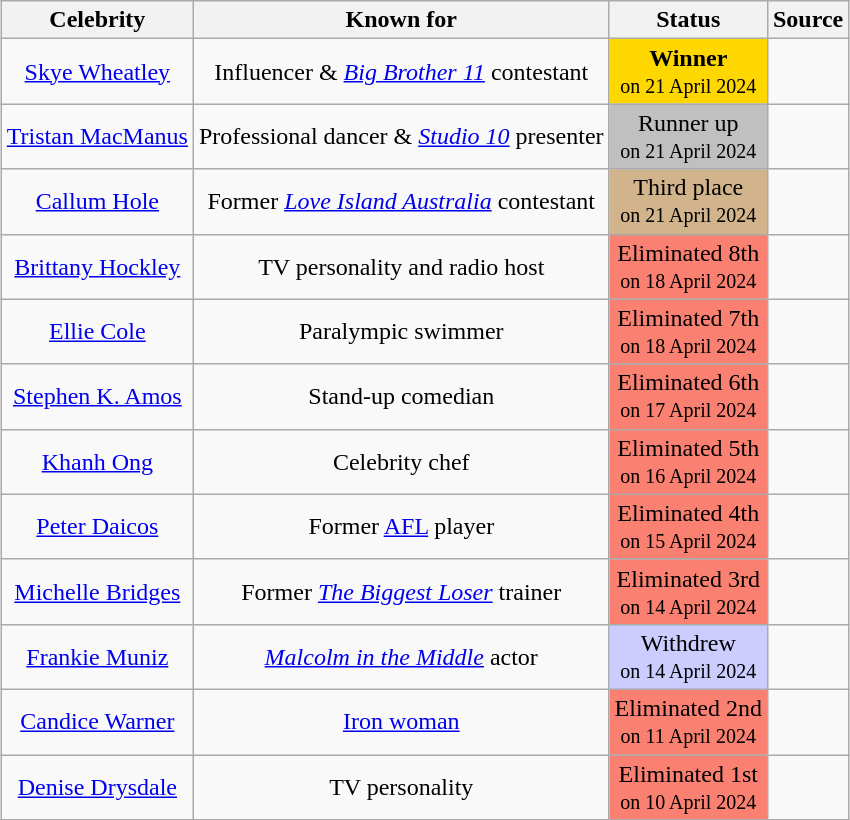<table class="wikitable sortable" style="margin:auto; text-align:center;">
<tr>
<th scope="col">Celebrity</th>
<th scope="col">Known for</th>
<th scope="col">Status</th>
<th scope="col">Source</th>
</tr>
<tr>
<td><a href='#'>Skye Wheatley</a></td>
<td>Influencer & <em><a href='#'>Big Brother 11</a></em> contestant</td>
<td style=background:gold><strong>Winner</strong><br><small>on 21 April 2024</small></td>
<td></td>
</tr>
<tr>
<td><a href='#'>Tristan MacManus</a></td>
<td>Professional dancer & <em><a href='#'>Studio 10</a></em> presenter</td>
<td bgcolor=silver>Runner up<br><small>on 21 April 2024</small></td>
<td></td>
</tr>
<tr>
<td><a href='#'>Callum Hole</a></td>
<td>Former <em><a href='#'>Love Island Australia</a></em> contestant</td>
<td style="background:tan">Third place<br><small>on 21 April 2024</small></td>
<td></td>
</tr>
<tr>
<td><a href='#'>Brittany Hockley</a></td>
<td>TV personality and radio host</td>
<td bgcolor="salmon">Eliminated 8th<br><small> on 18 April 2024</small></td>
<td></td>
</tr>
<tr>
<td><a href='#'>Ellie Cole</a></td>
<td>Paralympic swimmer</td>
<td bgcolor="salmon">Eliminated 7th<br><small> on 18 April 2024</small></td>
<td></td>
</tr>
<tr>
<td><a href='#'>Stephen K. Amos</a></td>
<td>Stand-up comedian</td>
<td bgcolor="salmon">Eliminated 6th<br><small> on 17 April 2024</small></td>
<td></td>
</tr>
<tr>
<td><a href='#'>Khanh Ong</a></td>
<td>Celebrity chef</td>
<td bgcolor=salmon>Eliminated 5th<br><small> on 16 April 2024</small></td>
<td></td>
</tr>
<tr>
<td><a href='#'>Peter Daicos</a></td>
<td>Former <a href='#'>AFL</a> player</td>
<td bgcolor="salmon">Eliminated 4th<br><small> on 15 April 2024</small></td>
<td></td>
</tr>
<tr>
<td><a href='#'>Michelle Bridges</a></td>
<td>Former <em><a href='#'>The Biggest Loser</a></em> trainer</td>
<td bgcolor=salmon>Eliminated 3rd<br><small> on 14 April 2024</small></td>
<td></td>
</tr>
<tr>
<td><a href='#'>Frankie Muniz</a></td>
<td><em><a href='#'>Malcolm in the Middle</a></em> actor</td>
<td style=background:#ccf>Withdrew<br><small> on 14 April 2024</small></td>
<td></td>
</tr>
<tr>
<td><a href='#'>Candice Warner</a></td>
<td><a href='#'>Iron woman</a></td>
<td bgcolor=salmon>Eliminated 2nd<br><small> on 11 April 2024</small></td>
<td></td>
</tr>
<tr>
<td><a href='#'>Denise Drysdale</a></td>
<td>TV personality</td>
<td bgcolor=salmon>Eliminated 1st<br><small> on 10 April 2024</small></td>
<td></td>
</tr>
</table>
